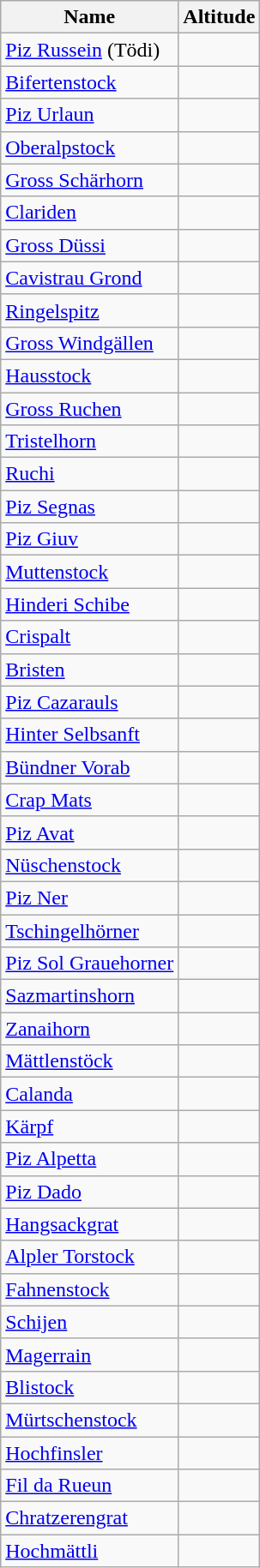<table class="wikitable sortable" style="border-collapse: collapse">
<tr>
<th>Name</th>
<th>Altitude</th>
</tr>
<tr>
<td><a href='#'>Piz Russein</a> (Tödi)</td>
<td></td>
</tr>
<tr>
<td><a href='#'>Bifertenstock</a></td>
<td></td>
</tr>
<tr>
<td><a href='#'>Piz Urlaun</a></td>
<td></td>
</tr>
<tr>
<td><a href='#'>Oberalpstock</a></td>
<td></td>
</tr>
<tr>
<td><a href='#'>Gross Schärhorn</a></td>
<td></td>
</tr>
<tr>
<td><a href='#'>Clariden</a></td>
<td></td>
</tr>
<tr>
<td><a href='#'>Gross Düssi</a></td>
<td></td>
</tr>
<tr>
<td><a href='#'>Cavistrau Grond</a></td>
<td></td>
</tr>
<tr>
<td><a href='#'>Ringelspitz</a></td>
<td></td>
</tr>
<tr>
<td><a href='#'>Gross Windgällen</a></td>
<td></td>
</tr>
<tr>
<td><a href='#'>Hausstock</a></td>
<td></td>
</tr>
<tr>
<td><a href='#'>Gross Ruchen</a></td>
<td></td>
</tr>
<tr>
<td><a href='#'>Tristelhorn</a></td>
<td></td>
</tr>
<tr>
<td><a href='#'>Ruchi</a></td>
<td></td>
</tr>
<tr>
<td><a href='#'>Piz Segnas</a></td>
<td></td>
</tr>
<tr>
<td><a href='#'>Piz Giuv</a></td>
<td></td>
</tr>
<tr>
<td><a href='#'>Muttenstock</a></td>
<td></td>
</tr>
<tr>
<td><a href='#'>Hinderi Schibe</a></td>
<td></td>
</tr>
<tr>
<td><a href='#'>Crispalt</a></td>
<td></td>
</tr>
<tr>
<td><a href='#'>Bristen</a></td>
<td></td>
</tr>
<tr>
<td><a href='#'>Piz Cazarauls</a></td>
<td></td>
</tr>
<tr>
<td><a href='#'>Hinter Selbsanft</a></td>
<td></td>
</tr>
<tr>
<td><a href='#'>Bündner Vorab</a></td>
<td></td>
</tr>
<tr>
<td><a href='#'>Crap Mats</a></td>
<td></td>
</tr>
<tr>
<td><a href='#'>Piz Avat</a></td>
<td></td>
</tr>
<tr>
<td><a href='#'>Nüschenstock</a></td>
<td></td>
</tr>
<tr>
<td><a href='#'>Piz Ner</a></td>
<td></td>
</tr>
<tr>
<td><a href='#'>Tschingelhörner</a></td>
<td></td>
</tr>
<tr>
<td><a href='#'>Piz Sol Grauehorner</a></td>
<td></td>
</tr>
<tr>
<td><a href='#'>Sazmartinshorn</a></td>
<td></td>
</tr>
<tr>
<td><a href='#'>Zanaihorn</a></td>
<td></td>
</tr>
<tr>
<td><a href='#'>Mättlenstöck</a></td>
<td></td>
</tr>
<tr>
<td><a href='#'>Calanda</a></td>
<td></td>
</tr>
<tr>
<td><a href='#'>Kärpf</a></td>
<td></td>
</tr>
<tr>
<td><a href='#'>Piz Alpetta</a></td>
<td></td>
</tr>
<tr>
<td><a href='#'>Piz Dado</a></td>
<td></td>
</tr>
<tr>
<td><a href='#'>Hangsackgrat</a></td>
<td></td>
</tr>
<tr>
<td><a href='#'>Alpler Torstock</a></td>
<td></td>
</tr>
<tr>
<td><a href='#'>Fahnenstock</a></td>
<td></td>
</tr>
<tr>
<td><a href='#'>Schijen</a></td>
<td></td>
</tr>
<tr>
<td><a href='#'>Magerrain</a></td>
<td></td>
</tr>
<tr>
<td><a href='#'>Blistock</a></td>
<td></td>
</tr>
<tr>
<td><a href='#'>Mürtschenstock</a></td>
<td></td>
</tr>
<tr>
<td><a href='#'>Hochfinsler</a></td>
<td></td>
</tr>
<tr>
<td><a href='#'>Fil da Rueun</a></td>
<td></td>
</tr>
<tr>
<td><a href='#'>Chratzerengrat</a></td>
<td></td>
</tr>
<tr>
<td><a href='#'>Hochmättli</a></td>
<td></td>
</tr>
</table>
